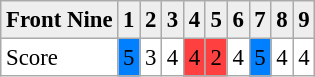<table cellpadding="3" cellspacing="0" border="1" style="font-size: 95%; border: #aaa solid 1px; border-collapse: collapse;">
<tr style="background:#eeeeee;">
<th align="left">Front Nine</th>
<th>1</th>
<th>2</th>
<th>3</th>
<th>4</th>
<th>5</th>
<th>6</th>
<th>7</th>
<th>8</th>
<th>9</th>
</tr>
<tr>
<td>Score</td>
<td align="center" style="background:#007FFF;">5</td>
<td align="center">3</td>
<td align="center">4</td>
<td align="center" style="background:#FF4040;">4</td>
<td align="center" style="background:#FF4040;">2</td>
<td align="center">4</td>
<td align="center" style="background:#007FFF;">5</td>
<td align="center">4</td>
<td align="center">4</td>
</tr>
</table>
